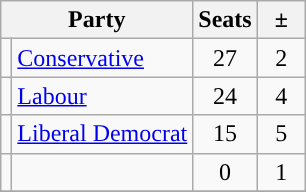<table class="sortable wikitable">
<tr>
<th colspan="2">Party</th>
<th>Seats</th>
<th>  ±  </th>
</tr>
<tr>
<td style="background-color: "></td>
<td><a href='#'>Conservative</a></td>
<td align="center">27</td>
<td align="center">2</td>
</tr>
<tr>
<td style="background-color: "></td>
<td><a href='#'>Labour</a></td>
<td align="center">24</td>
<td align="center">4</td>
</tr>
<tr>
<td style="background-color: "></td>
<td><a href='#'>Liberal Democrat</a></td>
<td align="center">15</td>
<td align="center">5</td>
</tr>
<tr>
<td style="background-color: "></td>
<td><a href='#'></a></td>
<td align="center">0</td>
<td align="center">1</td>
</tr>
<tr>
</tr>
</table>
